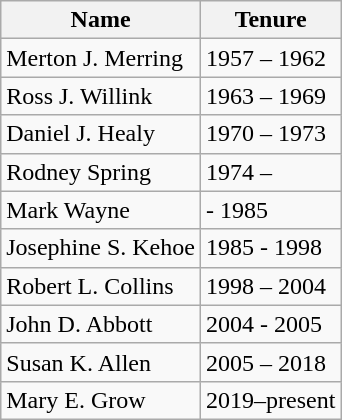<table class="wikitable">
<tr>
<th>Name</th>
<th>Tenure</th>
</tr>
<tr>
<td>Merton J. Merring</td>
<td>1957 – 1962</td>
</tr>
<tr>
<td>Ross J. Willink</td>
<td>1963 – 1969</td>
</tr>
<tr>
<td>Daniel J. Healy</td>
<td>1970 – 1973</td>
</tr>
<tr>
<td>Rodney Spring</td>
<td>1974 –</td>
</tr>
<tr>
<td>Mark Wayne</td>
<td>- 1985</td>
</tr>
<tr>
<td>Josephine S. Kehoe</td>
<td>1985 - 1998</td>
</tr>
<tr>
<td>Robert L. Collins</td>
<td>1998 – 2004</td>
</tr>
<tr>
<td>John D. Abbott</td>
<td>2004 - 2005</td>
</tr>
<tr>
<td>Susan K. Allen</td>
<td>2005 – 2018</td>
</tr>
<tr>
<td>Mary E. Grow</td>
<td>2019–present</td>
</tr>
</table>
